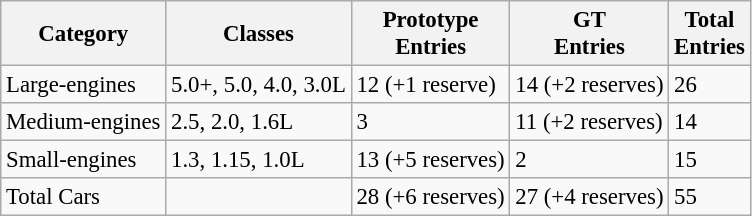<table class="wikitable" style="font-size: 95%;">
<tr>
<th>Category</th>
<th>Classes</th>
<th>Prototype<br>Entries</th>
<th>GT<br>Entries</th>
<th>Total<br>Entries</th>
</tr>
<tr>
<td>Large-engines</td>
<td>5.0+, 5.0, 4.0, 3.0L</td>
<td>12  (+1 reserve)</td>
<td>14  (+2 reserves)</td>
<td>26</td>
</tr>
<tr>
<td>Medium-engines</td>
<td>2.5, 2.0, 1.6L</td>
<td>3</td>
<td>11  (+2 reserves)</td>
<td>14</td>
</tr>
<tr>
<td>Small-engines</td>
<td>1.3, 1.15, 1.0L</td>
<td>13 (+5 reserves)</td>
<td>2</td>
<td>15</td>
</tr>
<tr>
<td>Total Cars</td>
<td></td>
<td>28 (+6 reserves)</td>
<td>27 (+4 reserves)</td>
<td>55</td>
</tr>
</table>
